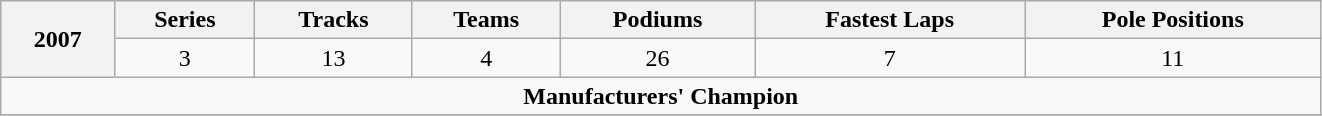<table class="wikitable" width="881px">
<tr>
<th scope="col" rowspan="2">2007</th>
<th scope="col">Series</th>
<th scope="col">Tracks</th>
<th scope="col">Teams</th>
<th scope="col">Podiums</th>
<th scope="col">Fastest Laps</th>
<th scope="col">Pole Positions</th>
</tr>
<tr>
<td style="text-align:center">3</td>
<td style="text-align:center">13</td>
<td style="text-align:center">4</td>
<td style="text-align:center">26</td>
<td style="text-align:center">7</td>
<td style="text-align:center">11</td>
</tr>
<tr>
<td colspan="7" style="text-align:center"><strong>Manufacturers' Champion</strong></td>
</tr>
<tr>
</tr>
</table>
